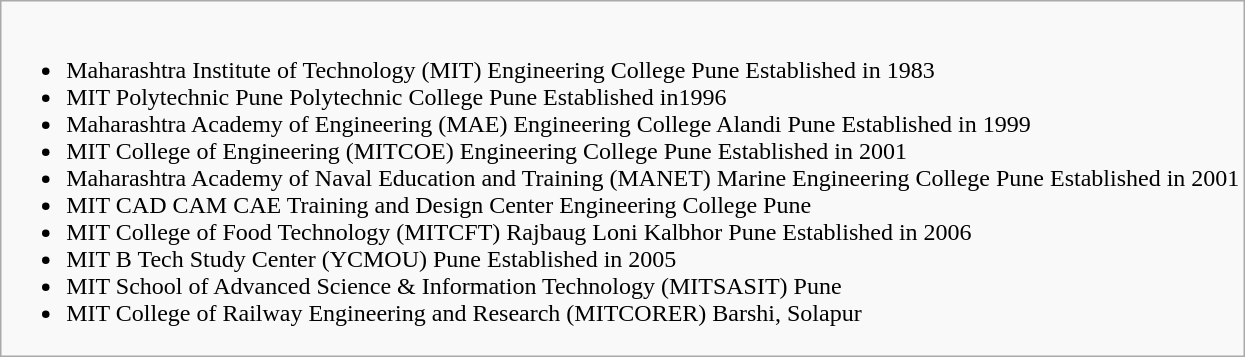<table class="wikitable">
<tr>
<td><br><ul><li>Maharashtra Institute of Technology (MIT) Engineering College Pune Established in 1983</li><li>MIT Polytechnic Pune Polytechnic College Pune Established in1996</li><li>Maharashtra Academy of Engineering (MAE) Engineering College Alandi Pune Established in 1999</li><li>MIT College of Engineering (MITCOE) Engineering College Pune Established in 2001</li><li>Maharashtra Academy of Naval Education and Training (MANET) Marine Engineering College Pune Established in 2001</li><li>MIT CAD CAM CAE Training and Design Center Engineering College Pune</li><li>MIT College of Food Technology (MITCFT) Rajbaug Loni Kalbhor Pune Established in 2006</li><li>MIT B Tech Study Center (YCMOU) Pune Established in 2005</li><li>MIT School of Advanced Science & Information Technology (MITSASIT) Pune</li><li>MIT College of Railway Engineering and Research (MITCORER) Barshi, Solapur</li></ul></td>
</tr>
</table>
